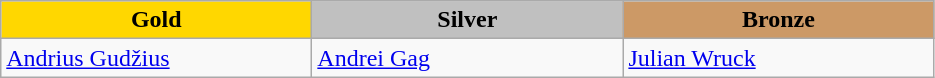<table class="wikitable" style="text-align:left">
<tr align="center">
<td width=200 bgcolor=gold><strong>Gold</strong></td>
<td width=200 bgcolor=silver><strong>Silver</strong></td>
<td width=200 bgcolor=CC9966><strong>Bronze</strong></td>
</tr>
<tr>
<td><a href='#'>Andrius Gudžius</a> <br> </td>
<td><a href='#'>Andrei Gag</a> <br> </td>
<td><a href='#'>Julian Wruck</a> <br>  </td>
</tr>
</table>
